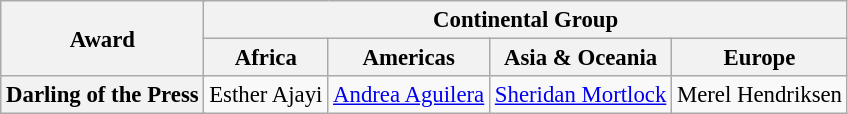<table class="wikitable" style="font-size: 95%;">
<tr>
<th colspan="2" rowspan="2">Award</th>
<th colspan="4">Continental Group</th>
</tr>
<tr>
<th>Africa</th>
<th>Americas</th>
<th>Asia & Oceania</th>
<th>Europe</th>
</tr>
<tr>
<th colspan="2">Darling of the Press</th>
<td align="center">Esther Ajayi<br></td>
<td align="center"><a href='#'>Andrea Aguilera</a><br></td>
<td align="center"><a href='#'>Sheridan Mortlock</a><br></td>
<td align="center">Merel Hendriksen<br></td>
</tr>
</table>
